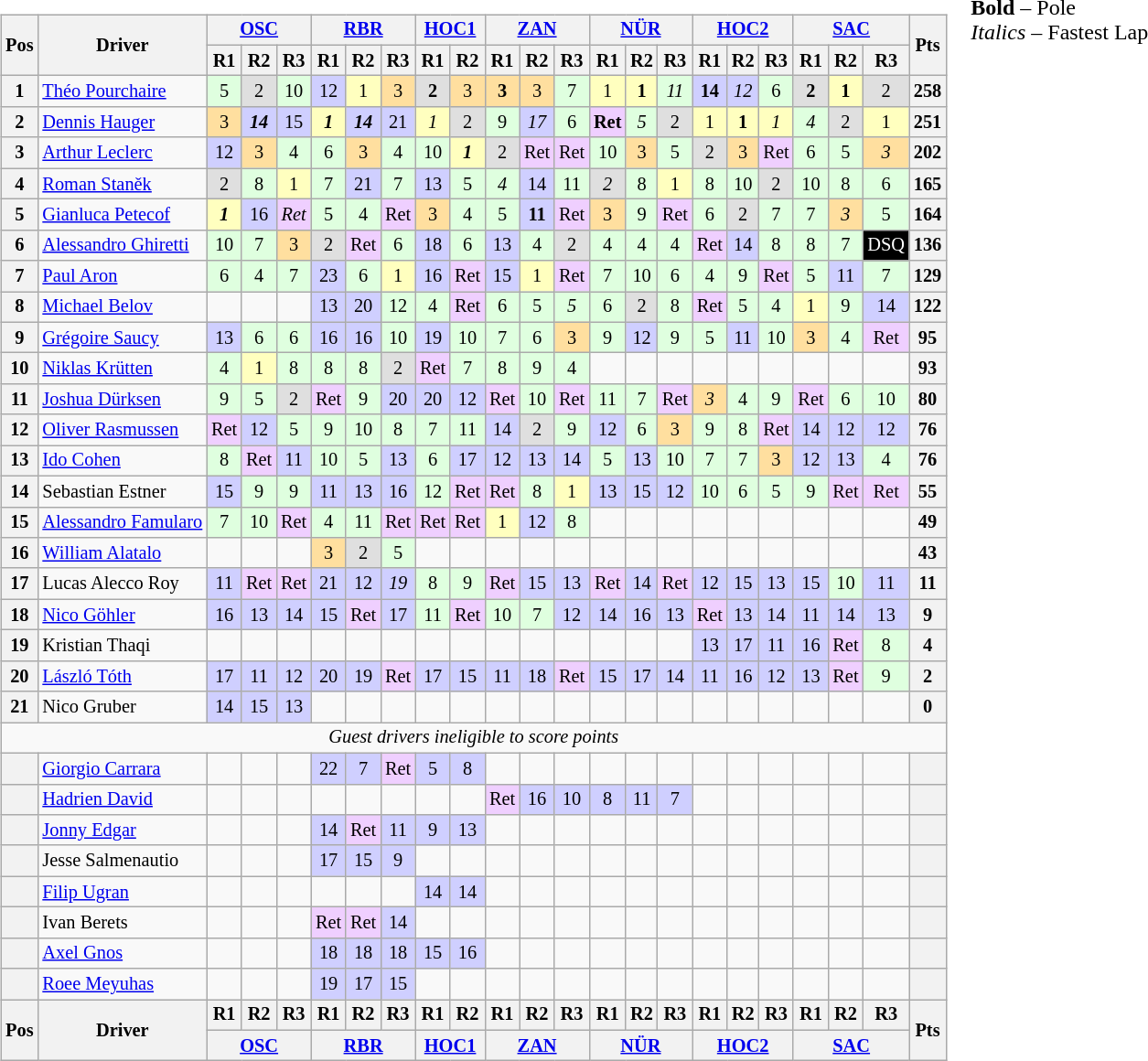<table>
<tr>
<td><br><table class="wikitable" style="font-size: 85%; text-align:center">
<tr>
<th rowspan=2>Pos</th>
<th rowspan=2>Driver</th>
<th colspan=3><a href='#'>OSC</a><br></th>
<th colspan=3><a href='#'>RBR</a><br></th>
<th colspan=2><a href='#'>HOC1</a><br></th>
<th colspan=3><a href='#'>ZAN</a><br></th>
<th colspan=3><a href='#'>NÜR</a><br></th>
<th colspan=3><a href='#'>HOC2</a><br></th>
<th colspan=3><a href='#'>SAC</a><br></th>
<th rowspan=2>Pts</th>
</tr>
<tr>
<th>R1</th>
<th>R2</th>
<th>R3</th>
<th>R1</th>
<th>R2</th>
<th>R3</th>
<th>R1</th>
<th>R2</th>
<th>R1</th>
<th>R2</th>
<th>R3</th>
<th>R1</th>
<th>R2</th>
<th>R3</th>
<th>R1</th>
<th>R2</th>
<th>R3</th>
<th>R1</th>
<th>R2</th>
<th>R3</th>
</tr>
<tr>
<th>1</th>
<td style="text-align:left"> <a href='#'>Théo Pourchaire</a></td>
<td style="background:#DFFFDF">5</td>
<td style="background:#DFDFDF">2</td>
<td style="background:#DFFFDF">10</td>
<td style="background:#CFCFFF">12</td>
<td style="background:#FFFFBF">1</td>
<td style="background:#FFDF9F">3</td>
<td style="background:#DFDFDF"><strong>2</strong></td>
<td style="background:#FFDF9F">3</td>
<td style="background:#FFDF9F"><strong>3</strong></td>
<td style="background:#FFDF9F">3</td>
<td style="background:#DFFFDF">7</td>
<td style="background:#FFFFBF">1</td>
<td style="background:#FFFFBF"><strong>1</strong></td>
<td style="background:#DFFFDF"><em>11</em></td>
<td style="background:#CFCFFF"><strong>14</strong></td>
<td style="background:#CFCFFF"><em>12</em></td>
<td style="background:#DFFFDF">6</td>
<td style="background:#DFDFDF"><strong>2</strong></td>
<td style="background:#FFFFBF"><strong>1</strong></td>
<td style="background:#DFDFDF">2</td>
<th>258</th>
</tr>
<tr>
<th>2</th>
<td style="text-align:left"> <a href='#'>Dennis Hauger</a></td>
<td style="background:#FFDF9F">3</td>
<td style="background:#CFCFFF"><strong><em>14</em></strong></td>
<td style="background:#CFCFFF">15</td>
<td style="background:#FFFFBF"><strong><em>1</em></strong></td>
<td style="background:#CFCFFF"><strong><em>14</em></strong></td>
<td style="background:#CFCFFF">21</td>
<td style="background:#FFFFBF"><em>1</em></td>
<td style="background:#DFDFDF">2</td>
<td style="background:#DFFFDF">9</td>
<td style="background:#CFCFFF"><em>17</em></td>
<td style="background:#DFFFDF">6</td>
<td style="background:#EFCFFF"><strong>Ret</strong></td>
<td style="background:#DFFFDF"><em>5</em></td>
<td style="background:#DFDFDF">2</td>
<td style="background:#FFFFBF">1</td>
<td style="background:#FFFFBF"><strong>1</strong></td>
<td style="background:#FFFFBF"><em>1</em></td>
<td style="background:#DFFFDF"><em>4</em></td>
<td style="background:#DFDFDF">2</td>
<td style="background:#FFFFBF">1</td>
<th>251</th>
</tr>
<tr>
<th>3</th>
<td style="text-align:left"> <a href='#'>Arthur Leclerc</a></td>
<td style="background:#CFCFFF">12</td>
<td style="background:#FFDF9F">3</td>
<td style="background:#DFFFDF">4</td>
<td style="background:#DFFFDF">6</td>
<td style="background:#FFDF9F">3</td>
<td style="background:#DFFFDF">4</td>
<td style="background:#DFFFDF">10</td>
<td style="background:#FFFFBF"><strong><em>1</em></strong></td>
<td style="background:#DFDFDF">2</td>
<td style="background:#EFCFFF">Ret</td>
<td style="background:#EFCFFF">Ret</td>
<td style="background:#DFFFDF">10</td>
<td style="background:#FFDF9F">3</td>
<td style="background:#DFFFDF">5</td>
<td style="background:#DFDFDF">2</td>
<td style="background:#FFDF9F">3</td>
<td style="background:#EFCFFF">Ret</td>
<td style="background:#DFFFDF">6</td>
<td style="background:#DFFFDF">5</td>
<td style="background:#FFDF9F"><em>3</em></td>
<th>202</th>
</tr>
<tr>
<th>4</th>
<td style="text-align:left"> <a href='#'>Roman Staněk</a></td>
<td style="background:#DFDFDF">2</td>
<td style="background:#DFFFDF">8</td>
<td style="background:#FFFFBF">1</td>
<td style="background:#DFFFDF">7</td>
<td style="background:#CFCFFF">21</td>
<td style="background:#DFFFDF">7</td>
<td style="background:#CFCFFF">13</td>
<td style="background:#DFFFDF">5</td>
<td style="background:#DFFFDF"><em>4</em></td>
<td style="background:#CFCFFF">14</td>
<td style="background:#DFFFDF">11</td>
<td style="background:#DFDFDF"><em>2</em></td>
<td style="background:#DFFFDF">8</td>
<td style="background:#FFFFBF">1</td>
<td style="background:#DFFFDF">8</td>
<td style="background:#DFFFDF">10</td>
<td style="background:#DFDFDF">2</td>
<td style="background:#DFFFDF">10</td>
<td style="background:#DFFFDF">8</td>
<td style="background:#DFFFDF">6</td>
<th>165</th>
</tr>
<tr>
<th>5</th>
<td style="text-align:left"> <a href='#'>Gianluca Petecof</a></td>
<td style="background:#FFFFBF"><strong><em>1</em></strong></td>
<td style="background:#CFCFFF">16</td>
<td style="background:#EFCFFF"><em>Ret</em></td>
<td style="background:#DFFFDF">5</td>
<td style="background:#DFFFDF">4</td>
<td style="background:#EFCFFF">Ret</td>
<td style="background:#FFDF9F">3</td>
<td style="background:#DFFFDF">4</td>
<td style="background:#DFFFDF">5</td>
<td style="background:#CFCFFF"><strong>11</strong></td>
<td style="background:#EFCFFF">Ret</td>
<td style="background:#FFDF9F">3</td>
<td style="background:#DFFFDF">9</td>
<td style="background:#EFCFFF">Ret</td>
<td style="background:#DFFFDF">6</td>
<td style="background:#DFDFDF">2</td>
<td style="background:#DFFFDF">7</td>
<td style="background:#DFFFDF">7</td>
<td style="background:#FFDF9F"><em>3</em></td>
<td style="background:#DFFFDF">5</td>
<th>164</th>
</tr>
<tr>
<th>6</th>
<td style="text-align:left"> <a href='#'>Alessandro Ghiretti</a></td>
<td style="background:#DFFFDF">10</td>
<td style="background:#DFFFDF">7</td>
<td style="background:#FFDF9F">3</td>
<td style="background:#DFDFDF">2</td>
<td style="background:#EFCFFF">Ret</td>
<td style="background:#DFFFDF">6</td>
<td style="background:#CFCFFF">18</td>
<td style="background:#DFFFDF">6</td>
<td style="background:#CFCFFF">13</td>
<td style="background:#DFFFDF">4</td>
<td style="background:#DFDFDF">2</td>
<td style="background:#DFFFDF">4</td>
<td style="background:#DFFFDF">4</td>
<td style="background:#DFFFDF">4</td>
<td style="background:#EFCFFF">Ret</td>
<td style="background:#CFCFFF">14</td>
<td style="background:#DFFFDF">8</td>
<td style="background:#DFFFDF">8</td>
<td style="background:#DFFFDF">7</td>
<td style="background-color:#000000;color:white">DSQ</td>
<th>136</th>
</tr>
<tr>
<th>7</th>
<td style="text-align:left"> <a href='#'>Paul Aron</a></td>
<td style="background:#DFFFDF">6</td>
<td style="background:#DFFFDF">4</td>
<td style="background:#DFFFDF">7</td>
<td style="background:#CFCFFF">23</td>
<td style="background:#DFFFDF">6</td>
<td style="background:#FFFFBF">1</td>
<td style="background:#CFCFFF">16</td>
<td style="background:#EFCFFF">Ret</td>
<td style="background:#CFCFFF">15</td>
<td style="background:#FFFFBF">1</td>
<td style="background:#EFCFFF">Ret</td>
<td style="background:#DFFFDF">7</td>
<td style="background:#DFFFDF">10</td>
<td style="background:#DFFFDF">6</td>
<td style="background:#DFFFDF">4</td>
<td style="background:#DFFFDF">9</td>
<td style="background:#EFCFFF">Ret</td>
<td style="background:#DFFFDF">5</td>
<td style="background:#CFCFFF">11</td>
<td style="background:#DFFFDF">7</td>
<th>129</th>
</tr>
<tr>
<th>8</th>
<td style="text-align:left"> <a href='#'>Michael Belov</a></td>
<td></td>
<td></td>
<td></td>
<td style="background:#CFCFFF">13</td>
<td style="background:#CFCFFF">20</td>
<td style="background:#DFFFDF">12</td>
<td style="background:#DFFFDF">4</td>
<td style="background:#EFCFFF">Ret</td>
<td style="background:#DFFFDF">6</td>
<td style="background:#DFFFDF">5</td>
<td style="background:#DFFFDF"><em>5</em></td>
<td style="background:#DFFFDF">6</td>
<td style="background:#DFDFDF">2</td>
<td style="background:#DFFFDF">8</td>
<td style="background:#EFCFFF">Ret</td>
<td style="background:#DFFFDF">5</td>
<td style="background:#DFFFDF">4</td>
<td style="background:#FFFFBF">1</td>
<td style="background:#DFFFDF">9</td>
<td style="background:#CFCFFF">14</td>
<th>122</th>
</tr>
<tr>
<th>9</th>
<td style="text-align:left"> <a href='#'>Grégoire Saucy</a></td>
<td style="background:#CFCFFF">13</td>
<td style="background:#DFFFDF">6</td>
<td style="background:#DFFFDF">6</td>
<td style="background:#CFCFFF">16</td>
<td style="background:#CFCFFF">16</td>
<td style="background:#DFFFDF">10</td>
<td style="background:#CFCFFF">19</td>
<td style="background:#DFFFDF">10</td>
<td style="background:#DFFFDF">7</td>
<td style="background:#DFFFDF">6</td>
<td style="background:#FFDF9F">3</td>
<td style="background:#DFFFDF">9</td>
<td style="background:#CFCFFF">12</td>
<td style="background:#DFFFDF">9</td>
<td style="background:#DFFFDF">5</td>
<td style="background:#CFCFFF">11</td>
<td style="background:#DFFFDF">10</td>
<td style="background:#FFDF9F">3</td>
<td style="background:#DFFFDF">4</td>
<td style="background:#EFCFFF">Ret</td>
<th>95</th>
</tr>
<tr>
<th>10</th>
<td style="text-align:left"> <a href='#'>Niklas Krütten</a></td>
<td style="background:#DFFFDF">4</td>
<td style="background:#FFFFBF">1</td>
<td style="background:#DFFFDF">8</td>
<td style="background:#DFFFDF">8</td>
<td style="background:#DFFFDF">8</td>
<td style="background:#DFDFDF">2</td>
<td style="background:#EFCFFF">Ret</td>
<td style="background:#DFFFDF">7</td>
<td style="background:#DFFFDF">8</td>
<td style="background:#DFFFDF">9</td>
<td style="background:#DFFFDF">4</td>
<td></td>
<td></td>
<td></td>
<td></td>
<td></td>
<td></td>
<td></td>
<td></td>
<td></td>
<th>93</th>
</tr>
<tr>
<th>11</th>
<td style="text-align:left"> <a href='#'>Joshua Dürksen</a></td>
<td style="background:#DFFFDF">9</td>
<td style="background:#DFFFDF">5</td>
<td style="background:#DFDFDF">2</td>
<td style="background:#EFCFFF">Ret</td>
<td style="background:#DFFFDF">9</td>
<td style="background:#CFCFFF">20</td>
<td style="background:#CFCFFF">20</td>
<td style="background:#CFCFFF">12</td>
<td style="background:#EFCFFF">Ret</td>
<td style="background:#DFFFDF">10</td>
<td style="background:#EFCFFF">Ret</td>
<td style="background:#DFFFDF">11</td>
<td style="background:#DFFFDF">7</td>
<td style="background:#EFCFFF">Ret</td>
<td style="background:#FFDF9F"><em>3</em></td>
<td style="background:#DFFFDF">4</td>
<td style="background:#DFFFDF">9</td>
<td style="background:#EFCFFF">Ret</td>
<td style="background:#DFFFDF">6</td>
<td style="background:#DFFFDF">10</td>
<th>80</th>
</tr>
<tr>
<th>12</th>
<td style="text-align:left"> <a href='#'>Oliver Rasmussen</a></td>
<td style="background:#EFCFFF">Ret</td>
<td style="background:#CFCFFF">12</td>
<td style="background:#DFFFDF">5</td>
<td style="background:#DFFFDF">9</td>
<td style="background:#DFFFDF">10</td>
<td style="background:#DFFFDF">8</td>
<td style="background:#DFFFDF">7</td>
<td style="background:#DFFFDF">11</td>
<td style="background:#CFCFFF">14</td>
<td style="background:#DFDFDF">2</td>
<td style="background:#DFFFDF">9</td>
<td style="background:#CFCFFF">12</td>
<td style="background:#DFFFDF">6</td>
<td style="background:#FFDF9F">3</td>
<td style="background:#DFFFDF">9</td>
<td style="background:#DFFFDF">8</td>
<td style="background:#EFCFFF">Ret</td>
<td style="background:#CFCFFF">14</td>
<td style="background:#CFCFFF">12</td>
<td style="background:#CFCFFF">12</td>
<th>76</th>
</tr>
<tr>
<th>13</th>
<td style="text-align:left"> <a href='#'>Ido Cohen</a></td>
<td style="background:#DFFFDF">8</td>
<td style="background:#EFCFFF">Ret</td>
<td style="background:#CFCFFF">11</td>
<td style="background:#DFFFDF">10</td>
<td style="background:#DFFFDF">5</td>
<td style="background:#CFCFFF">13</td>
<td style="background:#DFFFDF">6</td>
<td style="background:#CFCFFF">17</td>
<td style="background:#CFCFFF">12</td>
<td style="background:#CFCFFF">13</td>
<td style="background:#CFCFFF">14</td>
<td style="background:#DFFFDF">5</td>
<td style="background:#CFCFFF">13</td>
<td style="background:#DFFFDF">10</td>
<td style="background:#DFFFDF">7</td>
<td style="background:#DFFFDF">7</td>
<td style="background:#FFDF9F">3</td>
<td style="background:#CFCFFF">12</td>
<td style="background:#CFCFFF">13</td>
<td style="background:#DFFFDF">4</td>
<th>76</th>
</tr>
<tr>
<th>14</th>
<td style="text-align:left"> Sebastian Estner</td>
<td style="background:#CFCFFF">15</td>
<td style="background:#DFFFDF">9</td>
<td style="background:#DFFFDF">9</td>
<td style="background:#CFCFFF">11</td>
<td style="background:#CFCFFF">13</td>
<td style="background:#CFCFFF">16</td>
<td style="background:#DFFFDF">12</td>
<td style="background:#EFCFFF">Ret</td>
<td style="background:#EFCFFF">Ret</td>
<td style="background:#DFFFDF">8</td>
<td style="background:#FFFFBF">1</td>
<td style="background:#CFCFFF">13</td>
<td style="background:#CFCFFF">15</td>
<td style="background:#CFCFFF">12</td>
<td style="background:#DFFFDF">10</td>
<td style="background:#DFFFDF">6</td>
<td style="background:#DFFFDF">5</td>
<td style="background:#DFFFDF">9</td>
<td style="background:#EFCFFF">Ret</td>
<td style="background:#EFCFFF">Ret</td>
<th>55</th>
</tr>
<tr>
<th>15</th>
<td style="text-align:left" nowrap> <a href='#'>Alessandro Famularo</a></td>
<td style="background:#DFFFDF">7</td>
<td style="background:#DFFFDF">10</td>
<td style="background:#EFCFFF">Ret</td>
<td style="background:#DFFFDF">4</td>
<td style="background:#DFFFDF">11</td>
<td style="background:#EFCFFF">Ret</td>
<td style="background:#EFCFFF">Ret</td>
<td style="background:#EFCFFF">Ret</td>
<td style="background:#FFFFBF">1</td>
<td style="background:#CFCFFF">12</td>
<td style="background:#DFFFDF">8</td>
<td></td>
<td></td>
<td></td>
<td></td>
<td></td>
<td></td>
<td></td>
<td></td>
<td></td>
<th>49</th>
</tr>
<tr>
<th>16</th>
<td style="text-align:left"> <a href='#'>William Alatalo</a></td>
<td></td>
<td></td>
<td></td>
<td style="background:#FFDF9F">3</td>
<td style="background:#DFDFDF">2</td>
<td style="background:#DFFFDF">5</td>
<td></td>
<td></td>
<td></td>
<td></td>
<td></td>
<td></td>
<td></td>
<td></td>
<td></td>
<td></td>
<td></td>
<td></td>
<td></td>
<td></td>
<th>43</th>
</tr>
<tr>
<th>17</th>
<td style="text-align:left" nowrap> Lucas Alecco Roy</td>
<td style="background:#CFCFFF">11</td>
<td style="background:#EFCFFF">Ret</td>
<td style="background:#EFCFFF">Ret</td>
<td style="background:#CFCFFF">21</td>
<td style="background:#CFCFFF">12</td>
<td style="background:#CFCFFF"><em>19</em></td>
<td style="background:#DFFFDF">8</td>
<td style="background:#DFFFDF">9</td>
<td style="background:#EFCFFF">Ret</td>
<td style="background:#CFCFFF">15</td>
<td style="background:#CFCFFF">13</td>
<td style="background:#EFCFFF">Ret</td>
<td style="background:#CFCFFF">14</td>
<td style="background:#EFCFFF">Ret</td>
<td style="background:#CFCFFF">12</td>
<td style="background:#CFCFFF">15</td>
<td style="background:#CFCFFF">13</td>
<td style="background:#CFCFFF">15</td>
<td style="background:#DFFFDF">10</td>
<td style="background:#CFCFFF">11</td>
<th>11</th>
</tr>
<tr>
<th>18</th>
<td style="text-align:left"> <a href='#'>Nico Göhler</a></td>
<td style="background:#CFCFFF">16</td>
<td style="background:#CFCFFF">13</td>
<td style="background:#CFCFFF">14</td>
<td style="background:#CFCFFF">15</td>
<td style="background:#EFCFFF">Ret</td>
<td style="background:#CFCFFF">17</td>
<td style="background:#DFFFDF">11</td>
<td style="background:#EFCFFF">Ret</td>
<td style="background:#DFFFDF">10</td>
<td style="background:#DFFFDF">7</td>
<td style="background:#CFCFFF">12</td>
<td style="background:#CFCFFF">14</td>
<td style="background:#CFCFFF">16</td>
<td style="background:#CFCFFF">13</td>
<td style="background:#EFCFFF">Ret</td>
<td style="background:#CFCFFF">13</td>
<td style="background:#CFCFFF">14</td>
<td style="background:#CFCFFF">11</td>
<td style="background:#CFCFFF">14</td>
<td style="background:#CFCFFF">13</td>
<th>9</th>
</tr>
<tr>
<th>19</th>
<td style="text-align:left"> Kristian Thaqi</td>
<td></td>
<td></td>
<td></td>
<td></td>
<td></td>
<td></td>
<td></td>
<td></td>
<td></td>
<td></td>
<td></td>
<td></td>
<td></td>
<td></td>
<td style="background:#CFCFFF">13</td>
<td style="background:#CFCFFF">17</td>
<td style="background:#CFCFFF">11</td>
<td style="background:#CFCFFF">16</td>
<td style="background:#EFCFFF">Ret</td>
<td style="background:#DFFFDF">8</td>
<th>4</th>
</tr>
<tr>
<th>20</th>
<td style="text-align:left"> <a href='#'>László Tóth</a></td>
<td style="background:#CFCFFF">17</td>
<td style="background:#CFCFFF">11</td>
<td style="background:#CFCFFF">12</td>
<td style="background:#CFCFFF">20</td>
<td style="background:#CFCFFF">19</td>
<td style="background:#EFCFFF">Ret</td>
<td style="background:#CFCFFF">17</td>
<td style="background:#CFCFFF">15</td>
<td style="background:#CFCFFF">11</td>
<td style="background:#CFCFFF">18</td>
<td style="background:#EFCFFF">Ret</td>
<td style="background:#CFCFFF">15</td>
<td style="background:#CFCFFF">17</td>
<td style="background:#CFCFFF">14</td>
<td style="background:#CFCFFF">11</td>
<td style="background:#CFCFFF">16</td>
<td style="background:#CFCFFF">12</td>
<td style="background:#CFCFFF">13</td>
<td style="background:#EFCFFF">Ret</td>
<td style="background:#DFFFDF">9</td>
<th>2</th>
</tr>
<tr>
<th>21</th>
<td style="text-align:left"> Nico Gruber</td>
<td style="background:#CFCFFF">14</td>
<td style="background:#CFCFFF">15</td>
<td style="background:#CFCFFF">13</td>
<td></td>
<td></td>
<td></td>
<td></td>
<td></td>
<td></td>
<td></td>
<td></td>
<td></td>
<td></td>
<td></td>
<td></td>
<td></td>
<td></td>
<td></td>
<td></td>
<td></td>
<th>0</th>
</tr>
<tr>
<td colspan=23><em>Guest drivers ineligible to score points</em></td>
</tr>
<tr>
<th></th>
<td style="text-align:left"> <a href='#'>Giorgio Carrara</a></td>
<td></td>
<td></td>
<td></td>
<td style="background:#CFCFFF">22</td>
<td style="background:#CFCFFF">7</td>
<td style="background:#EFCFFF">Ret</td>
<td style="background:#CFCFFF">5</td>
<td style="background:#CFCFFF">8</td>
<td></td>
<td></td>
<td></td>
<td></td>
<td></td>
<td></td>
<td></td>
<td></td>
<td></td>
<td></td>
<td></td>
<td></td>
<th></th>
</tr>
<tr>
<th></th>
<td style="text-align:left"> <a href='#'>Hadrien David</a></td>
<td></td>
<td></td>
<td></td>
<td></td>
<td></td>
<td></td>
<td></td>
<td></td>
<td style="background:#EFCFFF">Ret</td>
<td style="background:#CFCFFF">16</td>
<td style="background:#CFCFFF">10</td>
<td style="background:#CFCFFF">8</td>
<td style="background:#CFCFFF">11</td>
<td style="background:#CFCFFF">7</td>
<td></td>
<td></td>
<td></td>
<td></td>
<td></td>
<td></td>
<th></th>
</tr>
<tr>
<th></th>
<td style="text-align:left"> <a href='#'>Jonny Edgar</a></td>
<td></td>
<td></td>
<td></td>
<td style="background:#CFCFFF">14</td>
<td style="background:#EFCFFF">Ret</td>
<td style="background:#CFCFFF">11</td>
<td style="background:#CFCFFF">9</td>
<td style="background:#CFCFFF">13</td>
<td></td>
<td></td>
<td></td>
<td></td>
<td></td>
<td></td>
<td></td>
<td></td>
<td></td>
<td></td>
<td></td>
<td></td>
<th></th>
</tr>
<tr>
<th></th>
<td style="text-align:left"> Jesse Salmenautio</td>
<td></td>
<td></td>
<td></td>
<td style="background:#CFCFFF">17</td>
<td style="background:#CFCFFF">15</td>
<td style="background:#CFCFFF">9</td>
<td></td>
<td></td>
<td></td>
<td></td>
<td></td>
<td></td>
<td></td>
<td></td>
<td></td>
<td></td>
<td></td>
<td></td>
<td></td>
<td></td>
<th></th>
</tr>
<tr>
<th></th>
<td style="text-align:left"> <a href='#'>Filip Ugran</a></td>
<td></td>
<td></td>
<td></td>
<td></td>
<td></td>
<td></td>
<td style="background:#CFCFFF">14</td>
<td style="background:#CFCFFF">14</td>
<td></td>
<td></td>
<td></td>
<td></td>
<td></td>
<td></td>
<td></td>
<td></td>
<td></td>
<td></td>
<td></td>
<td></td>
<th></th>
</tr>
<tr>
<th></th>
<td style="text-align:left"> Ivan Berets</td>
<td></td>
<td></td>
<td></td>
<td style="background:#EFCFFF">Ret</td>
<td style="background:#EFCFFF">Ret</td>
<td style="background:#CFCFFF">14</td>
<td></td>
<td></td>
<td></td>
<td></td>
<td></td>
<td></td>
<td></td>
<td></td>
<td></td>
<td></td>
<td></td>
<td></td>
<td></td>
<td></td>
<th></th>
</tr>
<tr>
<th></th>
<td style="text-align:left"> <a href='#'>Axel Gnos</a></td>
<td></td>
<td></td>
<td></td>
<td style="background:#CFCFFF">18</td>
<td style="background:#CFCFFF">18</td>
<td style="background:#CFCFFF">18</td>
<td style="background:#CFCFFF">15</td>
<td style="background:#CFCFFF">16</td>
<td></td>
<td></td>
<td></td>
<td></td>
<td></td>
<td></td>
<td></td>
<td></td>
<td></td>
<td></td>
<td></td>
<td></td>
<th></th>
</tr>
<tr>
<th></th>
<td style="text-align:left"> <a href='#'>Roee Meyuhas</a></td>
<td></td>
<td></td>
<td></td>
<td style="background:#CFCFFF">19</td>
<td style="background:#CFCFFF">17</td>
<td style="background:#CFCFFF">15</td>
<td></td>
<td></td>
<td></td>
<td></td>
<td></td>
<td></td>
<td></td>
<td></td>
<td></td>
<td></td>
<td></td>
<td></td>
<td></td>
<td></td>
<th></th>
</tr>
<tr>
<th rowspan=2>Pos</th>
<th rowspan=2>Driver</th>
<th>R1</th>
<th>R2</th>
<th>R3</th>
<th>R1</th>
<th>R2</th>
<th>R3</th>
<th>R1</th>
<th>R2</th>
<th>R1</th>
<th>R2</th>
<th>R3</th>
<th>R1</th>
<th>R2</th>
<th>R3</th>
<th>R1</th>
<th>R2</th>
<th>R3</th>
<th>R1</th>
<th>R2</th>
<th>R3</th>
<th rowspan=2>Pts</th>
</tr>
<tr>
<th colspan=3><a href='#'>OSC</a><br></th>
<th colspan=3><a href='#'>RBR</a><br></th>
<th colspan=2><a href='#'>HOC1</a><br></th>
<th colspan=3><a href='#'>ZAN</a><br></th>
<th colspan=3><a href='#'>NÜR</a><br></th>
<th colspan=3><a href='#'>HOC2</a><br></th>
<th colspan=3><a href='#'>SAC</a><br></th>
</tr>
</table>
</td>
<td style="vertical-align:top"><br>
<span><strong>Bold</strong> – Pole<br><em>Italics</em> – Fastest Lap</span></td>
</tr>
</table>
